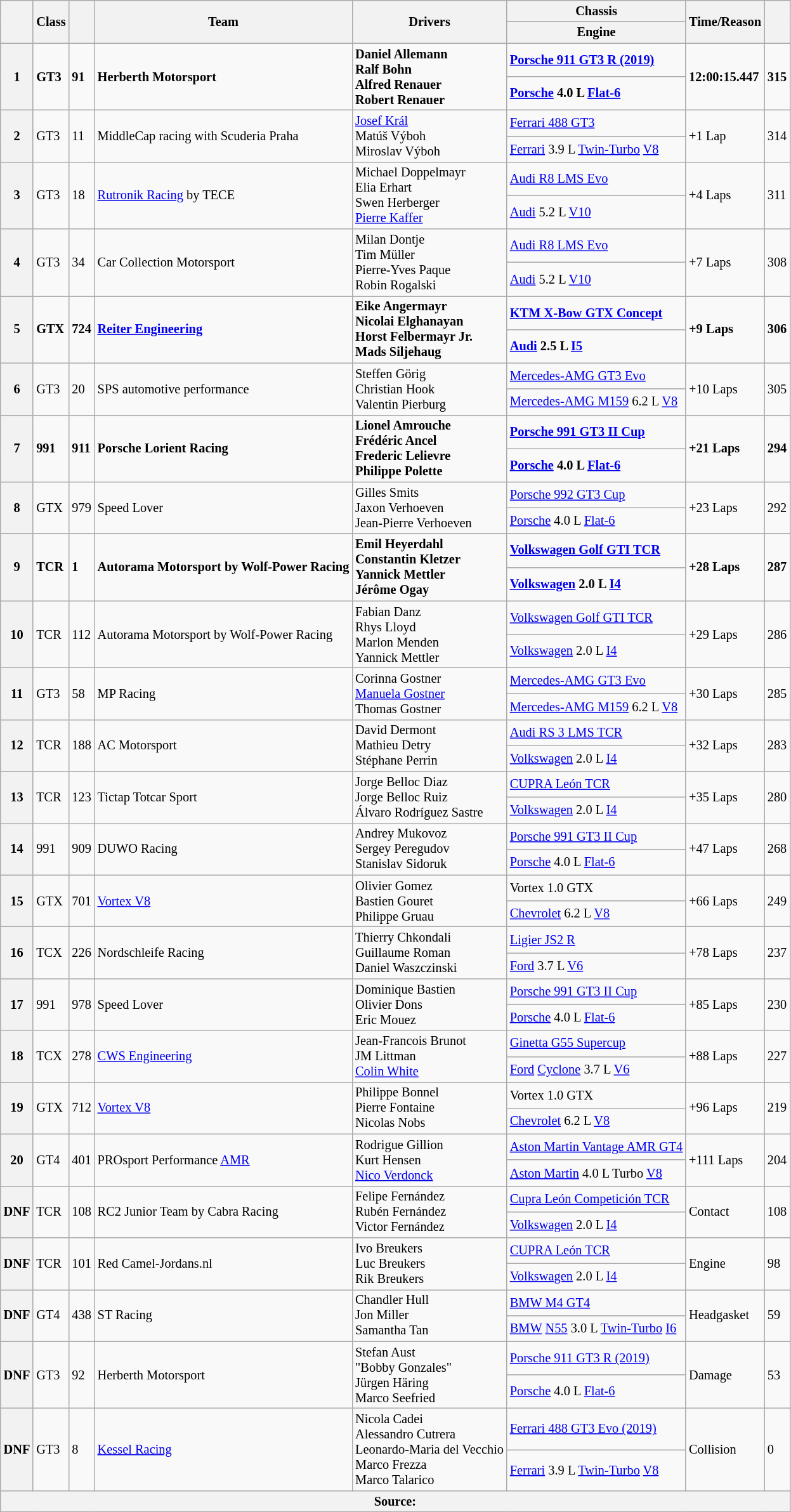<table class="wikitable" style="font-size: 85%;">
<tr>
<th rowspan=2></th>
<th rowspan=2>Class</th>
<th rowspan=2></th>
<th rowspan=2>Team</th>
<th rowspan=2>Drivers</th>
<th>Chassis</th>
<th rowspan=2>Time/Reason</th>
<th rowspan=2></th>
</tr>
<tr>
<th>Engine</th>
</tr>
<tr style="font-weight:bold">
<th rowspan=2>1</th>
<td rowspan=2>GT3</td>
<td rowspan=2>91</td>
<td rowspan=2> Herberth Motorsport</td>
<td rowspan=2> Daniel Allemann<br> Ralf Bohn<br> Alfred Renauer<br> Robert Renauer</td>
<td><a href='#'>Porsche 911 GT3 R (2019)</a></td>
<td rowspan=2>12:00:15.447</td>
<td rowspan=2>315</td>
</tr>
<tr style="font-weight:bold">
<td><a href='#'>Porsche</a> 4.0 L <a href='#'>Flat-6</a></td>
</tr>
<tr>
<th rowspan=2>2</th>
<td rowspan=2>GT3</td>
<td rowspan=2>11</td>
<td rowspan=2> MiddleCap racing with Scuderia Praha</td>
<td rowspan=2> <a href='#'>Josef Král</a><br> Matúš Výboh<br> Miroslav Výboh</td>
<td><a href='#'>Ferrari 488 GT3</a></td>
<td rowspan=2>+1 Lap</td>
<td rowspan=2>314</td>
</tr>
<tr>
<td><a href='#'>Ferrari</a> 3.9 L <a href='#'>Twin-Turbo</a> <a href='#'>V8</a></td>
</tr>
<tr>
<th rowspan=2>3</th>
<td rowspan=2>GT3</td>
<td rowspan=2>18</td>
<td rowspan=2> <a href='#'>Rutronik Racing</a> by TECE</td>
<td rowspan=2> Michael Doppelmayr<br> Elia Erhart<br> Swen Herberger<br> <a href='#'>Pierre Kaffer</a></td>
<td><a href='#'>Audi R8 LMS Evo</a></td>
<td rowspan=2>+4 Laps</td>
<td rowspan=2>311</td>
</tr>
<tr>
<td><a href='#'>Audi</a> 5.2 L <a href='#'>V10</a></td>
</tr>
<tr>
<th rowspan=2>4</th>
<td rowspan=2>GT3</td>
<td rowspan=2>34</td>
<td rowspan=2> Car Collection Motorsport</td>
<td rowspan=2> Milan Dontje<br> Tim Müller<br> Pierre-Yves Paque<br> Robin Rogalski</td>
<td><a href='#'>Audi R8 LMS Evo</a></td>
<td rowspan=2>+7 Laps</td>
<td rowspan=2>308</td>
</tr>
<tr>
<td><a href='#'>Audi</a> 5.2 L <a href='#'>V10</a></td>
</tr>
<tr style="font-weight:bold">
<th rowspan=2>5</th>
<td rowspan=2>GTX</td>
<td rowspan=2>724</td>
<td rowspan=2> <a href='#'>Reiter Engineering</a></td>
<td rowspan=2> Eike Angermayr<br> Nicolai Elghanayan<br> Horst Felbermayr Jr.<br> Mads Siljehaug</td>
<td><a href='#'>KTM X-Bow GTX Concept</a></td>
<td rowspan=2>+9 Laps</td>
<td rowspan=2>306</td>
</tr>
<tr style="font-weight:bold">
<td><a href='#'>Audi</a> 2.5 L <a href='#'>I5</a></td>
</tr>
<tr>
<th rowspan=2>6</th>
<td rowspan=2>GT3</td>
<td rowspan=2>20</td>
<td rowspan=2> SPS automotive performance</td>
<td rowspan=2> Steffen Görig<br> Christian Hook<br> Valentin Pierburg</td>
<td><a href='#'>Mercedes-AMG GT3 Evo</a></td>
<td rowspan=2>+10 Laps</td>
<td rowspan=2>305</td>
</tr>
<tr>
<td><a href='#'>Mercedes-AMG M159</a> 6.2 L <a href='#'>V8</a></td>
</tr>
<tr style="font-weight:bold">
<th rowspan=2>7</th>
<td rowspan=2>991</td>
<td rowspan=2>911</td>
<td rowspan=2> Porsche Lorient Racing</td>
<td rowspan=2> Lionel Amrouche<br> Frédéric Ancel<br> Frederic Lelievre<br> Philippe Polette</td>
<td><a href='#'>Porsche 991 GT3 II Cup</a></td>
<td rowspan=2>+21 Laps</td>
<td rowspan=2>294</td>
</tr>
<tr style="font-weight:bold">
<td><a href='#'>Porsche</a> 4.0 L <a href='#'>Flat-6</a></td>
</tr>
<tr>
<th rowspan=2>8</th>
<td rowspan=2>GTX</td>
<td rowspan=2>979</td>
<td rowspan=2> Speed Lover</td>
<td rowspan=2> Gilles Smits<br> Jaxon Verhoeven<br> Jean-Pierre Verhoeven</td>
<td><a href='#'>Porsche 992 GT3 Cup</a></td>
<td rowspan=2>+23 Laps</td>
<td rowspan=2>292</td>
</tr>
<tr>
<td><a href='#'>Porsche</a> 4.0 L <a href='#'>Flat-6</a></td>
</tr>
<tr style="font-weight:bold">
<th rowspan=2>9</th>
<td rowspan=2>TCR</td>
<td rowspan=2>1</td>
<td rowspan=2> Autorama Motorsport by Wolf-Power Racing</td>
<td rowspan=2> Emil Heyerdahl<br> Constantin Kletzer<br> Yannick Mettler<br> Jérôme Ogay</td>
<td><a href='#'>Volkswagen Golf GTI TCR</a></td>
<td rowspan=2>+28 Laps</td>
<td rowspan=2>287</td>
</tr>
<tr style="font-weight:bold">
<td><a href='#'>Volkswagen</a> 2.0 L <a href='#'>I4</a></td>
</tr>
<tr>
<th rowspan=2>10</th>
<td rowspan=2>TCR</td>
<td rowspan=2>112</td>
<td rowspan=2> Autorama Motorsport by Wolf-Power Racing</td>
<td rowspan=2> Fabian Danz<br> Rhys Lloyd<br> Marlon Menden<br> Yannick Mettler</td>
<td><a href='#'>Volkswagen Golf GTI TCR</a></td>
<td rowspan=2>+29 Laps</td>
<td rowspan=2>286</td>
</tr>
<tr>
<td><a href='#'>Volkswagen</a> 2.0 L <a href='#'>I4</a></td>
</tr>
<tr>
<th rowspan=2>11</th>
<td rowspan=2>GT3</td>
<td rowspan=2>58</td>
<td rowspan=2> MP Racing</td>
<td rowspan=2> Corinna Gostner<br> <a href='#'>Manuela Gostner</a><br> Thomas Gostner</td>
<td><a href='#'>Mercedes-AMG GT3 Evo</a></td>
<td rowspan=2>+30 Laps</td>
<td rowspan=2>285</td>
</tr>
<tr>
<td><a href='#'>Mercedes-AMG M159</a> 6.2 L <a href='#'>V8</a></td>
</tr>
<tr>
<th rowspan=2>12</th>
<td rowspan=2>TCR</td>
<td rowspan=2>188</td>
<td rowspan=2> AC Motorsport</td>
<td rowspan=2> David Dermont<br> Mathieu Detry<br> Stéphane Perrin</td>
<td><a href='#'>Audi RS 3 LMS TCR</a></td>
<td rowspan=2>+32 Laps</td>
<td rowspan=2>283</td>
</tr>
<tr>
<td><a href='#'>Volkswagen</a> 2.0 L <a href='#'>I4</a></td>
</tr>
<tr>
<th rowspan=2>13</th>
<td rowspan=2>TCR</td>
<td rowspan=2>123</td>
<td rowspan=2> Tictap Totcar Sport</td>
<td rowspan=2> Jorge Belloc Diaz<br> Jorge Belloc Ruiz<br> Álvaro Rodríguez Sastre</td>
<td><a href='#'>CUPRA León TCR</a></td>
<td rowspan=2>+35 Laps</td>
<td rowspan=2>280</td>
</tr>
<tr>
<td><a href='#'>Volkswagen</a> 2.0 L <a href='#'>I4</a></td>
</tr>
<tr>
<th rowspan=2>14</th>
<td rowspan=2>991</td>
<td rowspan=2>909</td>
<td rowspan=2> DUWO Racing</td>
<td rowspan=2> Andrey Mukovoz<br> Sergey Peregudov<br> Stanislav Sidoruk</td>
<td><a href='#'>Porsche 991 GT3 II Cup</a></td>
<td rowspan=2>+47 Laps</td>
<td rowspan=2>268</td>
</tr>
<tr>
<td><a href='#'>Porsche</a> 4.0 L <a href='#'>Flat-6</a></td>
</tr>
<tr>
<th rowspan=2>15</th>
<td rowspan=2>GTX</td>
<td rowspan=2>701</td>
<td rowspan=2> <a href='#'>Vortex V8</a></td>
<td rowspan=2> Olivier Gomez<br> Bastien Gouret<br> Philippe Gruau</td>
<td>Vortex 1.0 GTX</td>
<td rowspan=2>+66 Laps</td>
<td rowspan=2>249</td>
</tr>
<tr>
<td><a href='#'>Chevrolet</a> 6.2 L <a href='#'>V8</a></td>
</tr>
<tr>
<th rowspan=2>16</th>
<td rowspan=2>TCX</td>
<td rowspan=2>226</td>
<td rowspan=2> Nordschleife Racing</td>
<td rowspan=2> Thierry Chkondali<br> Guillaume Roman<br> Daniel Waszczinski</td>
<td><a href='#'>Ligier JS2 R</a></td>
<td rowspan=2>+78 Laps</td>
<td rowspan=2>237</td>
</tr>
<tr>
<td><a href='#'>Ford</a> 3.7 L <a href='#'>V6</a></td>
</tr>
<tr>
<th rowspan=2>17</th>
<td rowspan=2>991</td>
<td rowspan=2>978</td>
<td rowspan=2> Speed Lover</td>
<td rowspan=2> Dominique Bastien<br> Olivier Dons<br> Eric Mouez</td>
<td><a href='#'>Porsche 991 GT3 II Cup</a></td>
<td rowspan=2>+85 Laps</td>
<td rowspan=2>230</td>
</tr>
<tr>
<td><a href='#'>Porsche</a> 4.0 L <a href='#'>Flat-6</a></td>
</tr>
<tr>
<th rowspan=2>18</th>
<td rowspan=2>TCX</td>
<td rowspan=2>278</td>
<td rowspan=2> <a href='#'>CWS Engineering</a></td>
<td rowspan=2> Jean-Francois Brunot<br> JM Littman<br> <a href='#'>Colin White</a></td>
<td><a href='#'>Ginetta G55 Supercup</a></td>
<td rowspan=2>+88 Laps</td>
<td rowspan=2>227</td>
</tr>
<tr>
<td><a href='#'>Ford</a> <a href='#'>Cyclone</a> 3.7 L <a href='#'>V6</a></td>
</tr>
<tr>
<th rowspan=2>19</th>
<td rowspan=2>GTX</td>
<td rowspan=2>712</td>
<td rowspan=2> <a href='#'>Vortex V8</a></td>
<td rowspan=2> Philippe Bonnel<br> Pierre Fontaine<br> Nicolas Nobs</td>
<td>Vortex 1.0 GTX</td>
<td rowspan=2>+96 Laps</td>
<td rowspan=2>219</td>
</tr>
<tr>
<td><a href='#'>Chevrolet</a> 6.2 L <a href='#'>V8</a></td>
</tr>
<tr>
<th rowspan=2>20</th>
<td rowspan=2>GT4</td>
<td rowspan=2>401</td>
<td rowspan=2> PROsport Performance <a href='#'>AMR</a></td>
<td rowspan=2> Rodrigue Gillion<br> Kurt Hensen<br> <a href='#'>Nico Verdonck</a></td>
<td><a href='#'>Aston Martin Vantage AMR GT4</a></td>
<td rowspan=2>+111 Laps</td>
<td rowspan=2>204</td>
</tr>
<tr>
<td><a href='#'>Aston Martin</a> 4.0 L Turbo <a href='#'>V8</a></td>
</tr>
<tr>
<th rowspan=2>DNF</th>
<td rowspan=2>TCR</td>
<td rowspan=2>108</td>
<td rowspan=2> RC2 Junior Team by Cabra Racing</td>
<td rowspan=2> Felipe Fernández<br> Rubén Fernández<br> Victor Fernández</td>
<td><a href='#'>Cupra León Competición TCR</a></td>
<td rowspan=2>Contact</td>
<td rowspan=2>108</td>
</tr>
<tr>
<td><a href='#'>Volkswagen</a> 2.0 L <a href='#'>I4</a></td>
</tr>
<tr>
<th rowspan=2>DNF</th>
<td rowspan=2>TCR</td>
<td rowspan=2>101</td>
<td rowspan=2> Red Camel-Jordans.nl</td>
<td rowspan=2> Ivo Breukers<br> Luc Breukers<br> Rik Breukers</td>
<td><a href='#'>CUPRA León TCR</a></td>
<td rowspan=2>Engine</td>
<td rowspan=2>98</td>
</tr>
<tr>
<td><a href='#'>Volkswagen</a> 2.0 L <a href='#'>I4</a></td>
</tr>
<tr>
<th rowspan=2>DNF</th>
<td rowspan=2>GT4</td>
<td rowspan=2>438</td>
<td rowspan=2> ST Racing</td>
<td rowspan=2> Chandler Hull<br> Jon Miller<br> Samantha Tan</td>
<td><a href='#'>BMW M4 GT4</a></td>
<td rowspan=2>Headgasket</td>
<td rowspan=2>59</td>
</tr>
<tr>
<td><a href='#'>BMW</a> <a href='#'>N55</a> 3.0 L <a href='#'>Twin-Turbo</a> <a href='#'>I6</a></td>
</tr>
<tr>
<th rowspan=2>DNF</th>
<td rowspan=2>GT3</td>
<td rowspan=2>92</td>
<td rowspan=2> Herberth Motorsport</td>
<td rowspan=2> Stefan Aust<br> "Bobby Gonzales"<br> Jürgen Häring<br> Marco Seefried</td>
<td><a href='#'>Porsche 911 GT3 R (2019)</a></td>
<td rowspan=2>Damage</td>
<td rowspan=2>53</td>
</tr>
<tr>
<td><a href='#'>Porsche</a> 4.0 L <a href='#'>Flat-6</a></td>
</tr>
<tr>
<th rowspan=2>DNF</th>
<td rowspan=2>GT3</td>
<td rowspan=2>8</td>
<td rowspan=2> <a href='#'>Kessel Racing</a></td>
<td rowspan=2> Nicola Cadei<br> Alessandro Cutrera<br> Leonardo-Maria del Vecchio<br> Marco Frezza<br> Marco Talarico</td>
<td><a href='#'>Ferrari 488 GT3 Evo (2019)</a></td>
<td rowspan=2>Collision</td>
<td rowspan=2>0</td>
</tr>
<tr>
<td><a href='#'>Ferrari</a> 3.9 L <a href='#'>Twin-Turbo</a> <a href='#'>V8</a></td>
</tr>
<tr>
<th colspan=9>Source:</th>
</tr>
</table>
